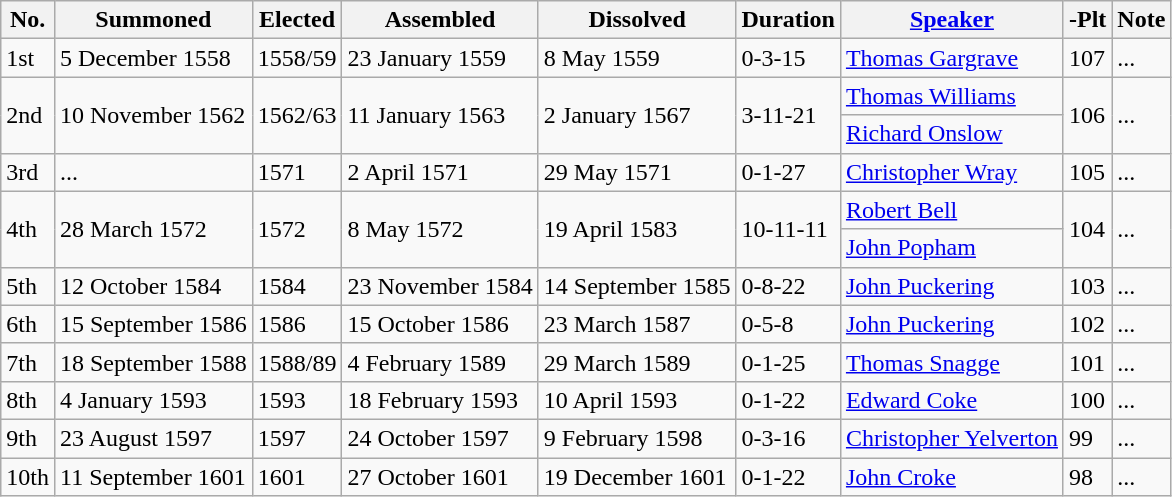<table class="wikitable">
<tr>
<th>No.</th>
<th>Summoned</th>
<th>Elected</th>
<th>Assembled</th>
<th>Dissolved</th>
<th>Duration</th>
<th><a href='#'>Speaker</a></th>
<th>-Plt</th>
<th>Note</th>
</tr>
<tr>
<td>1st</td>
<td>5 December 1558</td>
<td>1558/59</td>
<td>23 January 1559</td>
<td>8 May 1559</td>
<td>0-3-15</td>
<td><a href='#'>Thomas Gargrave</a></td>
<td>107</td>
<td>...</td>
</tr>
<tr>
<td rowspan="2">2nd</td>
<td rowspan="2">10 November 1562</td>
<td rowspan="2">1562/63</td>
<td rowspan="2">11 January 1563</td>
<td rowspan="2">2 January 1567</td>
<td rowspan="2">3-11-21</td>
<td><a href='#'>Thomas Williams</a></td>
<td rowspan="2">106</td>
<td rowspan="2">...</td>
</tr>
<tr>
<td><a href='#'>Richard Onslow</a></td>
</tr>
<tr>
<td>3rd</td>
<td>...</td>
<td>1571</td>
<td>2 April 1571</td>
<td>29 May 1571</td>
<td>0-1-27</td>
<td><a href='#'>Christopher Wray</a></td>
<td>105</td>
<td>...</td>
</tr>
<tr>
<td rowspan="2">4th</td>
<td rowspan="2">28 March 1572</td>
<td rowspan="2">1572</td>
<td rowspan="2">8 May 1572</td>
<td rowspan="2">19 April 1583</td>
<td rowspan="2">10-11-11</td>
<td><a href='#'>Robert Bell</a></td>
<td rowspan="2">104</td>
<td rowspan="2">...</td>
</tr>
<tr>
<td><a href='#'>John Popham</a></td>
</tr>
<tr>
<td>5th</td>
<td>12 October 1584</td>
<td>1584</td>
<td>23 November 1584</td>
<td>14 September 1585</td>
<td>0-8-22</td>
<td><a href='#'>John Puckering</a></td>
<td>103</td>
<td>...</td>
</tr>
<tr>
<td>6th</td>
<td>15 September 1586</td>
<td>1586</td>
<td>15 October 1586</td>
<td>23 March 1587</td>
<td>0-5-8</td>
<td><a href='#'>John Puckering</a></td>
<td>102</td>
<td>...</td>
</tr>
<tr>
<td>7th</td>
<td>18 September 1588</td>
<td>1588/89</td>
<td>4 February 1589</td>
<td>29 March 1589</td>
<td>0-1-25</td>
<td><a href='#'>Thomas Snagge</a></td>
<td>101</td>
<td>...</td>
</tr>
<tr>
<td>8th</td>
<td>4 January 1593</td>
<td>1593</td>
<td>18 February 1593</td>
<td>10 April 1593</td>
<td>0-1-22</td>
<td><a href='#'>Edward Coke</a></td>
<td>100</td>
<td>...</td>
</tr>
<tr>
<td>9th</td>
<td>23 August 1597</td>
<td>1597</td>
<td>24 October 1597</td>
<td>9 February 1598</td>
<td>0-3-16</td>
<td><a href='#'>Christopher Yelverton</a></td>
<td>99</td>
<td>...</td>
</tr>
<tr>
<td>10th</td>
<td>11 September 1601</td>
<td>1601</td>
<td>27 October 1601</td>
<td>19 December 1601</td>
<td>0-1-22</td>
<td><a href='#'>John Croke</a></td>
<td>98</td>
<td>...</td>
</tr>
</table>
